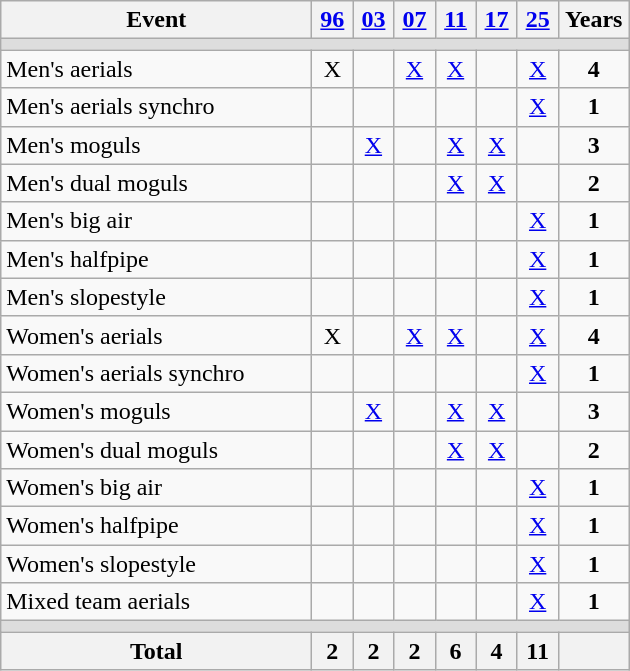<table class="wikitable" style="text-align:center">
<tr>
<th width="200">Event</th>
<th width=20><a href='#'>96</a></th>
<th width=20><a href='#'>03</a></th>
<th width=20><a href='#'>07</a></th>
<th width=20><a href='#'>11</a></th>
<th width=20><a href='#'>17</a></th>
<th width=20><a href='#'>25</a></th>
<th width=40>Years</th>
</tr>
<tr bgcolor=#DDDDDD>
<td colspan=8></td>
</tr>
<tr>
<td align=left>Men's aerials</td>
<td>X</td>
<td></td>
<td><a href='#'>X</a></td>
<td><a href='#'>X</a></td>
<td></td>
<td><a href='#'>X</a></td>
<td><strong>4</strong></td>
</tr>
<tr>
<td align=left>Men's aerials synchro</td>
<td></td>
<td></td>
<td></td>
<td></td>
<td></td>
<td><a href='#'>X</a></td>
<td><strong>1</strong></td>
</tr>
<tr>
<td align=left>Men's moguls</td>
<td></td>
<td><a href='#'>X</a></td>
<td></td>
<td><a href='#'>X</a></td>
<td><a href='#'>X</a></td>
<td></td>
<td><strong>3</strong></td>
</tr>
<tr>
<td align=left>Men's dual moguls</td>
<td></td>
<td></td>
<td></td>
<td><a href='#'>X</a></td>
<td><a href='#'>X</a></td>
<td></td>
<td><strong>2</strong></td>
</tr>
<tr>
<td align=left>Men's big air</td>
<td></td>
<td></td>
<td></td>
<td></td>
<td></td>
<td><a href='#'>X</a></td>
<td><strong>1</strong></td>
</tr>
<tr>
<td align=left>Men's halfpipe</td>
<td></td>
<td></td>
<td></td>
<td></td>
<td></td>
<td><a href='#'>X</a></td>
<td><strong>1</strong></td>
</tr>
<tr>
<td align=left>Men's slopestyle</td>
<td></td>
<td></td>
<td></td>
<td></td>
<td></td>
<td><a href='#'>X</a></td>
<td><strong>1</strong></td>
</tr>
<tr>
<td align=left>Women's aerials</td>
<td>X</td>
<td></td>
<td><a href='#'>X</a></td>
<td><a href='#'>X</a></td>
<td></td>
<td><a href='#'>X</a></td>
<td><strong>4</strong></td>
</tr>
<tr>
<td align=left>Women's aerials synchro</td>
<td></td>
<td></td>
<td></td>
<td></td>
<td></td>
<td><a href='#'>X</a></td>
<td><strong>1</strong></td>
</tr>
<tr>
<td align=left>Women's moguls</td>
<td></td>
<td><a href='#'>X</a></td>
<td></td>
<td><a href='#'>X</a></td>
<td><a href='#'>X</a></td>
<td></td>
<td><strong>3</strong></td>
</tr>
<tr>
<td align=left>Women's dual moguls</td>
<td></td>
<td></td>
<td></td>
<td><a href='#'>X</a></td>
<td><a href='#'>X</a></td>
<td></td>
<td><strong>2</strong></td>
</tr>
<tr>
<td align=left>Women's big air</td>
<td></td>
<td></td>
<td></td>
<td></td>
<td></td>
<td><a href='#'>X</a></td>
<td><strong>1</strong></td>
</tr>
<tr>
<td align=left>Women's halfpipe</td>
<td></td>
<td></td>
<td></td>
<td></td>
<td></td>
<td><a href='#'>X</a></td>
<td><strong>1</strong></td>
</tr>
<tr>
<td align=left>Women's slopestyle</td>
<td></td>
<td></td>
<td></td>
<td></td>
<td></td>
<td><a href='#'>X</a></td>
<td><strong>1</strong></td>
</tr>
<tr>
<td align=left>Mixed team aerials</td>
<td></td>
<td></td>
<td></td>
<td></td>
<td></td>
<td><a href='#'>X</a></td>
<td><strong>1</strong></td>
</tr>
<tr bgcolor=#DDDDDD>
<td colspan=8></td>
</tr>
<tr>
<th>Total</th>
<th>2</th>
<th>2</th>
<th>2</th>
<th>6</th>
<th>4</th>
<th>11</th>
<th></th>
</tr>
</table>
